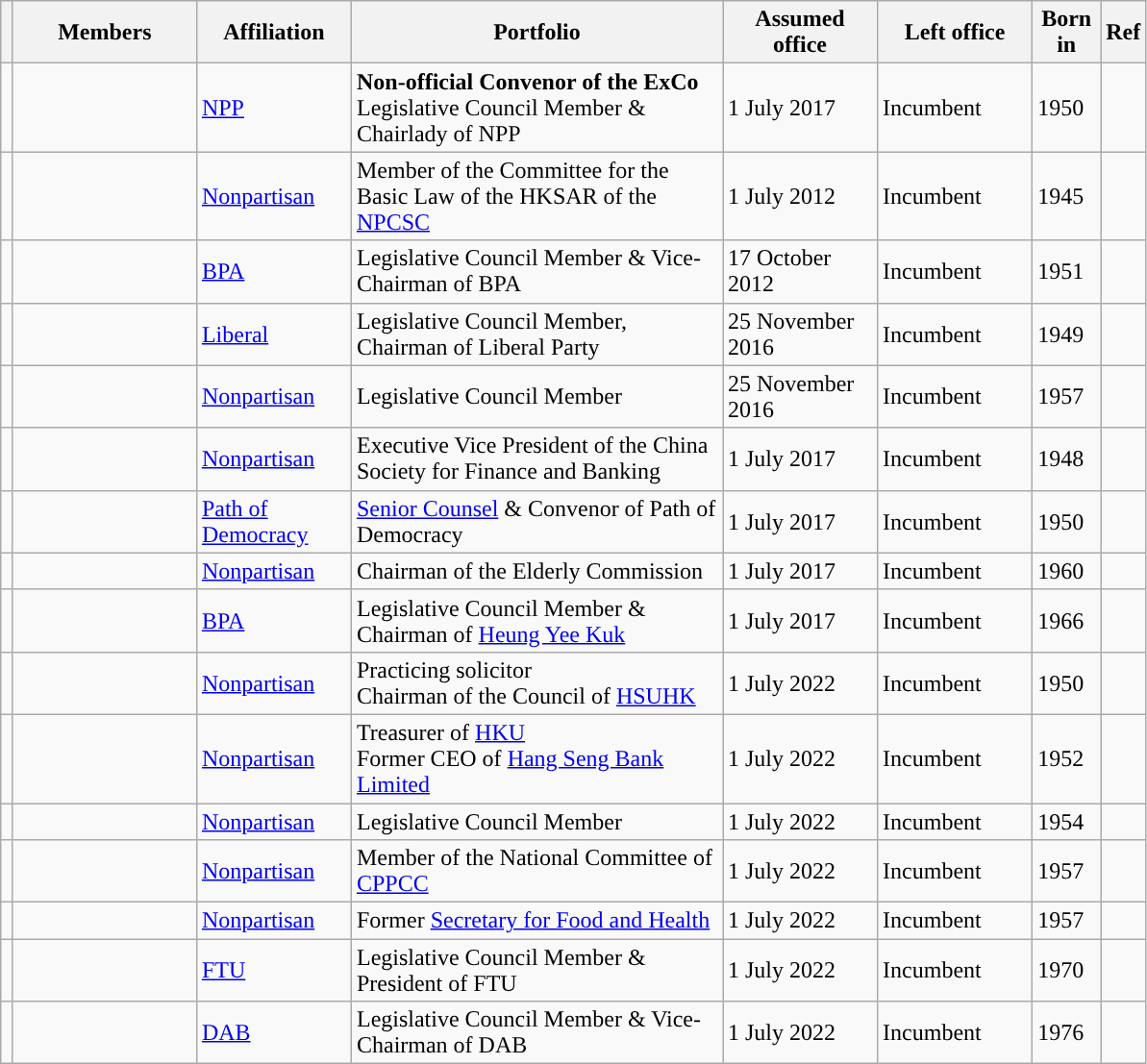<table class="wikitable">
<tr>
<th width="1px" class="unsortable"></th>
<th width="120px">Members</th>
<th width="100px">Affiliation</th>
<th width="250px">Portfolio</th>
<th width="100px">Assumed office</th>
<th width="100px">Left office</th>
<th width="40px">Born in</th>
<th width="5px" class="unsortable">Ref</th>
</tr>
<tr>
<td style="color:inherit;background:"></td>
<td></td>
<td><a href='#'>NPP</a></td>
<td><strong>Non-official Convenor of the ExCo</strong><br>Legislative Council Member & Chairlady of NPP</td>
<td>1 July 2017</td>
<td>Incumbent</td>
<td>1950</td>
<td></td>
</tr>
<tr>
<td style="color:inherit;background:"></td>
<td></td>
<td><a href='#'>Nonpartisan</a></td>
<td>Member of the Committee for the Basic Law of the HKSAR of the <a href='#'>NPCSC</a></td>
<td>1 July 2012</td>
<td>Incumbent</td>
<td>1945</td>
<td></td>
</tr>
<tr>
<td style="color:inherit;background:"></td>
<td></td>
<td><a href='#'>BPA</a></td>
<td>Legislative Council Member & Vice-Chairman of BPA</td>
<td>17 October 2012</td>
<td>Incumbent</td>
<td>1951</td>
<td></td>
</tr>
<tr>
<td style="color:inherit;background:"></td>
<td></td>
<td><a href='#'>Liberal</a></td>
<td>Legislative Council Member, Chairman of Liberal Party</td>
<td>25 November 2016</td>
<td>Incumbent</td>
<td>1949</td>
<td></td>
</tr>
<tr>
<td style="color:inherit;background:"></td>
<td></td>
<td><a href='#'>Nonpartisan</a></td>
<td>Legislative Council Member</td>
<td>25 November 2016</td>
<td>Incumbent</td>
<td>1957</td>
<td></td>
</tr>
<tr>
<td style="color:inherit;background:"></td>
<td></td>
<td><a href='#'>Nonpartisan</a></td>
<td>Executive Vice President of the China Society for Finance and Banking</td>
<td>1 July 2017</td>
<td>Incumbent</td>
<td>1948</td>
<td></td>
</tr>
<tr>
<td style="color:inherit;background:"></td>
<td></td>
<td><a href='#'>Path of Democracy</a></td>
<td><a href='#'>Senior Counsel</a> & Convenor of Path of Democracy</td>
<td>1 July 2017</td>
<td>Incumbent</td>
<td>1950</td>
<td></td>
</tr>
<tr>
<td style="color:inherit;background:"></td>
<td></td>
<td><a href='#'>Nonpartisan</a></td>
<td>Chairman of the Elderly Commission</td>
<td>1 July 2017</td>
<td>Incumbent</td>
<td>1960</td>
<td></td>
</tr>
<tr>
<td style="color:inherit;background:"></td>
<td></td>
<td><a href='#'>BPA</a></td>
<td>Legislative Council Member & Chairman of <a href='#'>Heung Yee Kuk</a></td>
<td>1 July 2017</td>
<td>Incumbent</td>
<td>1966</td>
<td></td>
</tr>
<tr>
<td style="color:inherit;background:"></td>
<td></td>
<td><a href='#'>Nonpartisan</a></td>
<td>Practicing solicitor<br>Chairman of the Council of <a href='#'>HSUHK</a></td>
<td>1 July 2022</td>
<td>Incumbent</td>
<td>1950</td>
<td></td>
</tr>
<tr>
<td style="color:inherit;background:"></td>
<td></td>
<td><a href='#'>Nonpartisan</a></td>
<td>Treasurer of <a href='#'>HKU</a><br>Former CEO of <a href='#'>Hang Seng Bank Limited</a></td>
<td>1 July 2022</td>
<td>Incumbent</td>
<td>1952</td>
<td></td>
</tr>
<tr>
<td style="color:inherit;background:"></td>
<td></td>
<td><a href='#'>Nonpartisan</a></td>
<td>Legislative Council Member</td>
<td>1 July 2022</td>
<td>Incumbent</td>
<td>1954</td>
<td></td>
</tr>
<tr>
<td style="color:inherit;background:"></td>
<td></td>
<td><a href='#'>Nonpartisan</a></td>
<td>Member of the National Committee of <a href='#'>CPPCC</a></td>
<td>1 July 2022</td>
<td>Incumbent</td>
<td>1957</td>
<td></td>
</tr>
<tr>
<td style="color:inherit;background:"></td>
<td></td>
<td><a href='#'>Nonpartisan</a></td>
<td>Former <a href='#'>Secretary for Food and Health</a></td>
<td>1 July 2022</td>
<td>Incumbent</td>
<td>1957</td>
<td></td>
</tr>
<tr>
<td style="color:inherit;background:"></td>
<td></td>
<td><a href='#'>FTU</a></td>
<td>Legislative Council Member & President of FTU</td>
<td>1 July 2022</td>
<td>Incumbent</td>
<td>1970</td>
<td></td>
</tr>
<tr>
<td style="color:inherit;background:"></td>
<td></td>
<td><a href='#'>DAB</a></td>
<td>Legislative Council Member & Vice-Chairman of DAB</td>
<td>1 July 2022</td>
<td>Incumbent</td>
<td>1976</td>
<td></td>
</tr>
</table>
